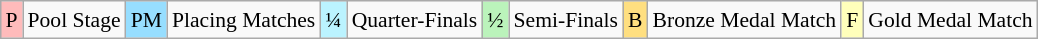<table class="wikitable" style="margin:0.5em auto; font-size:90%; line-height:1.25em;">
<tr>
<td bgcolor="#FFBBBB" align=center>P</td>
<td>Pool Stage</td>
<td bgcolor="#97DEFF" align=center>PM</td>
<td>Placing Matches</td>
<td bgcolor="#BBF3FF" align=center>¼</td>
<td>Quarter-Finals</td>
<td bgcolor="#BBF3BB" align=center>½</td>
<td>Semi-Finals</td>
<td bgcolor="#FFDF80" align=center>B</td>
<td>Bronze Medal Match</td>
<td bgcolor="#FFFFBB" align=center>F</td>
<td>Gold Medal Match</td>
</tr>
</table>
